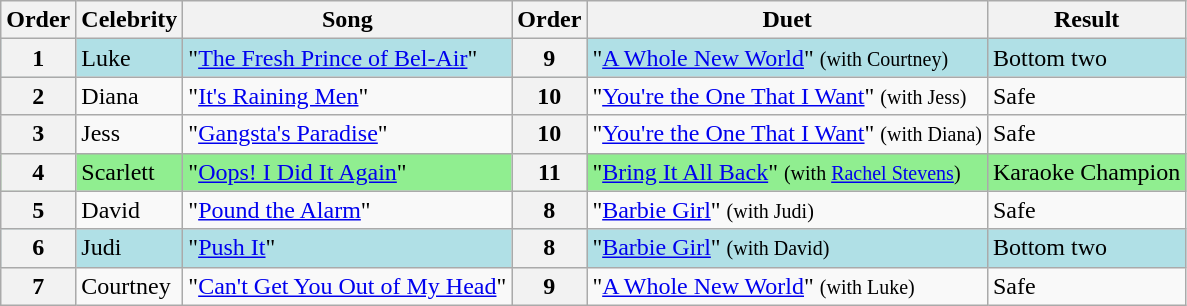<table class="wikitable sortable collapsed">
<tr style="text-align:Center; background:#cc;">
<th>Order</th>
<th>Celebrity</th>
<th>Song</th>
<th>Order</th>
<th>Duet</th>
<th>Result</th>
</tr>
<tr style="background:#b0e0e6;">
<th>1</th>
<td>Luke</td>
<td>"<a href='#'>The Fresh Prince of Bel-Air</a>"</td>
<th>9</th>
<td>"<a href='#'>A Whole New World</a>" <small>(with Courtney)</small></td>
<td>Bottom two</td>
</tr>
<tr>
<th>2</th>
<td>Diana</td>
<td>"<a href='#'>It's Raining Men</a>"</td>
<th>10</th>
<td>"<a href='#'>You're the One That I Want</a>" <small>(with Jess)</small></td>
<td>Safe</td>
</tr>
<tr>
<th>3</th>
<td>Jess</td>
<td>"<a href='#'>Gangsta's Paradise</a>"</td>
<th>10</th>
<td>"<a href='#'>You're the One That I Want</a>" <small>(with Diana)</small></td>
<td>Safe</td>
</tr>
<tr style="background:lightgreen;">
<th>4</th>
<td>Scarlett</td>
<td>"<a href='#'>Oops! I Did It Again</a>"</td>
<th>11</th>
<td>"<a href='#'>Bring It All Back</a>" <small>(with <a href='#'>Rachel Stevens</a>)</small></td>
<td>Karaoke Champion</td>
</tr>
<tr>
<th>5</th>
<td>David</td>
<td>"<a href='#'>Pound the Alarm</a>"</td>
<th>8</th>
<td>"<a href='#'>Barbie Girl</a>" <small>(with Judi)</small></td>
<td>Safe</td>
</tr>
<tr style="background:#b0e0e6;">
<th>6</th>
<td>Judi</td>
<td>"<a href='#'>Push It</a>"</td>
<th>8</th>
<td>"<a href='#'>Barbie Girl</a>" <small>(with David)</small></td>
<td>Bottom two</td>
</tr>
<tr>
<th>7</th>
<td>Courtney</td>
<td>"<a href='#'>Can't Get You Out of My Head</a>"</td>
<th>9</th>
<td>"<a href='#'>A Whole New World</a>" <small>(with Luke)</small></td>
<td>Safe</td>
</tr>
</table>
